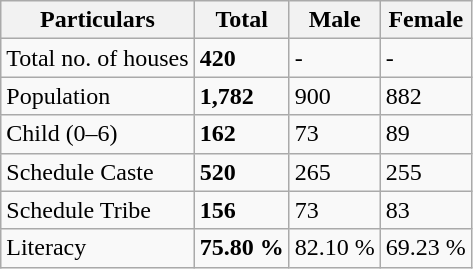<table class="wikitable">
<tr>
<th>Particulars</th>
<th>Total</th>
<th>Male</th>
<th>Female</th>
</tr>
<tr>
<td>Total no. of houses</td>
<td><strong>420</strong></td>
<td>-</td>
<td>-</td>
</tr>
<tr>
<td>Population</td>
<td><strong>1,782</strong></td>
<td>900</td>
<td>882</td>
</tr>
<tr>
<td>Child (0–6)</td>
<td><strong>162</strong></td>
<td>73</td>
<td>89</td>
</tr>
<tr>
<td>Schedule Caste</td>
<td><strong>520</strong></td>
<td>265</td>
<td>255</td>
</tr>
<tr>
<td>Schedule Tribe</td>
<td><strong>156</strong></td>
<td>73</td>
<td>83</td>
</tr>
<tr>
<td>Literacy</td>
<td><strong>75.80 %</strong></td>
<td>82.10 %</td>
<td>69.23 %</td>
</tr>
</table>
